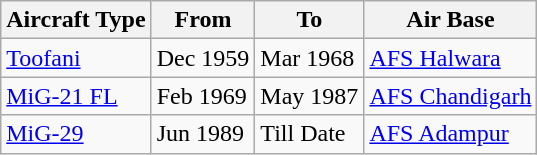<table class="wikitable">
<tr>
<th>Aircraft Type</th>
<th>From</th>
<th>To</th>
<th>Air Base</th>
</tr>
<tr>
<td><a href='#'>Toofani</a></td>
<td>Dec 1959</td>
<td>Mar 1968</td>
<td><a href='#'>AFS Halwara</a></td>
</tr>
<tr>
<td><a href='#'>MiG-21 FL</a></td>
<td>Feb 1969</td>
<td>May 1987</td>
<td><a href='#'>AFS Chandigarh</a></td>
</tr>
<tr>
<td><a href='#'>MiG-29</a></td>
<td>Jun 1989</td>
<td>Till Date</td>
<td><a href='#'>AFS Adampur</a></td>
</tr>
</table>
